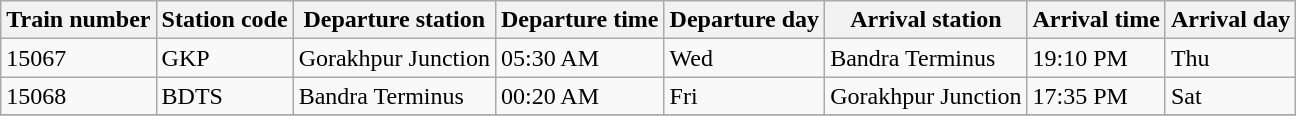<table class="wikitable">
<tr>
<th>Train number</th>
<th>Station code</th>
<th>Departure station</th>
<th>Departure time</th>
<th>Departure day</th>
<th>Arrival station</th>
<th>Arrival time</th>
<th>Arrival day</th>
</tr>
<tr>
<td>15067</td>
<td>GKP</td>
<td>Gorakhpur Junction</td>
<td>05:30 AM</td>
<td>Wed</td>
<td>Bandra Terminus</td>
<td>19:10 PM</td>
<td>Thu</td>
</tr>
<tr>
<td>15068</td>
<td>BDTS</td>
<td>Bandra Terminus</td>
<td>00:20 AM</td>
<td>Fri</td>
<td>Gorakhpur Junction</td>
<td>17:35 PM</td>
<td>Sat</td>
</tr>
<tr>
</tr>
</table>
